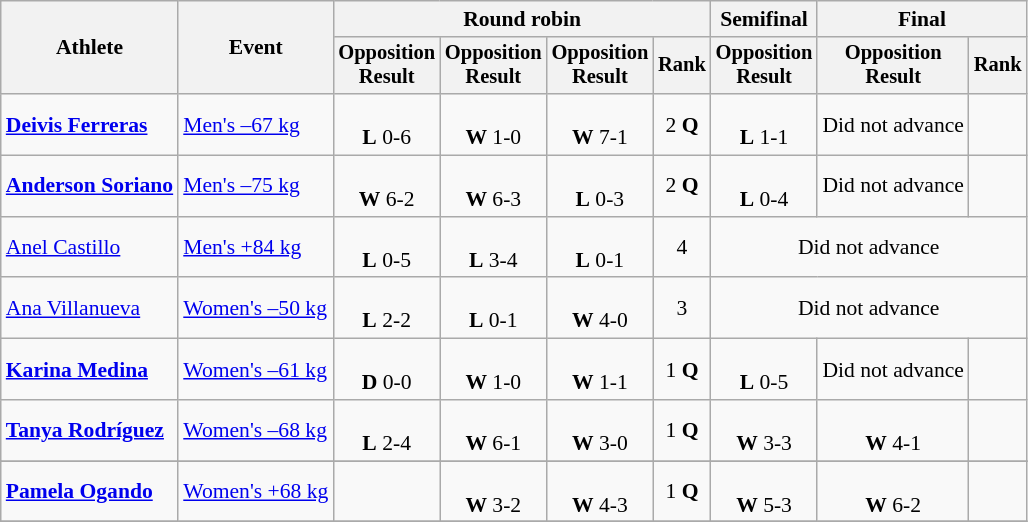<table class=wikitable style=font-size:90%;text-align:center>
<tr>
<th rowspan=2>Athlete</th>
<th rowspan=2>Event</th>
<th colspan=4>Round robin</th>
<th>Semifinal</th>
<th colspan=2>Final</th>
</tr>
<tr style=font-size:95%>
<th>Opposition<br>Result</th>
<th>Opposition<br>Result</th>
<th>Opposition<br>Result</th>
<th>Rank</th>
<th>Opposition<br>Result</th>
<th>Opposition<br>Result</th>
<th>Rank</th>
</tr>
<tr>
<td align=left><strong><a href='#'>Deivis Ferreras</a></strong></td>
<td align=left><a href='#'>Men's –67 kg</a></td>
<td><br><strong>L</strong> 0-6</td>
<td><br><strong>W</strong> 1-0</td>
<td><br><strong>W</strong> 7-1</td>
<td>2 <strong>Q</strong></td>
<td><br><strong>L</strong> 1-1</td>
<td>Did not advance</td>
<td></td>
</tr>
<tr>
<td align=left><strong><a href='#'>Anderson Soriano</a></strong></td>
<td align=left><a href='#'>Men's –75 kg</a></td>
<td><br><strong>W</strong> 6-2</td>
<td><br><strong>W</strong> 6-3</td>
<td><br><strong>L</strong> 0-3</td>
<td>2 <strong>Q</strong></td>
<td><br><strong>L</strong> 0-4</td>
<td>Did not advance</td>
<td></td>
</tr>
<tr>
<td align=left><a href='#'>Anel Castillo</a></td>
<td align=left><a href='#'>Men's +84 kg</a></td>
<td><br><strong>L</strong> 0-5</td>
<td><br><strong>L</strong> 3-4</td>
<td><br><strong>L</strong> 0-1</td>
<td>4</td>
<td colspan=3>Did not advance</td>
</tr>
<tr>
<td align=left><a href='#'>Ana Villanueva</a></td>
<td align=left><a href='#'>Women's –50 kg</a></td>
<td><br><strong>L</strong> 2-2</td>
<td><br><strong>L</strong> 0-1</td>
<td><br><strong>W</strong> 4-0</td>
<td>3</td>
<td colspan=3>Did not advance</td>
</tr>
<tr>
<td align=left><strong><a href='#'>Karina Medina</a></strong></td>
<td align=left><a href='#'>Women's –61 kg</a></td>
<td><br><strong>D</strong> 0-0</td>
<td><br><strong>W</strong> 1-0</td>
<td><br><strong>W</strong> 1-1</td>
<td>1 <strong>Q</strong></td>
<td><br><strong>L</strong> 0-5</td>
<td>Did not advance</td>
<td></td>
</tr>
<tr>
<td align=left><strong><a href='#'>Tanya Rodríguez</a></strong></td>
<td align=left><a href='#'>Women's –68 kg</a></td>
<td><br><strong>L</strong> 2-4</td>
<td><br><strong>W</strong> 6-1</td>
<td><br><strong>W</strong> 3-0</td>
<td>1 <strong>Q</strong></td>
<td><br><strong>W</strong> 3-3</td>
<td><br><strong>W</strong> 4-1</td>
<td></td>
</tr>
<tr>
</tr>
<tr>
<td align=left><strong><a href='#'>Pamela Ogando</a></strong></td>
<td align=left><a href='#'>Women's +68 kg</a></td>
<td></td>
<td><br><strong>W</strong> 3-2</td>
<td><br><strong>W</strong> 4-3</td>
<td>1 <strong>Q</strong></td>
<td><br><strong>W</strong> 5-3</td>
<td><br><strong>W</strong> 6-2</td>
<td></td>
</tr>
<tr>
</tr>
</table>
